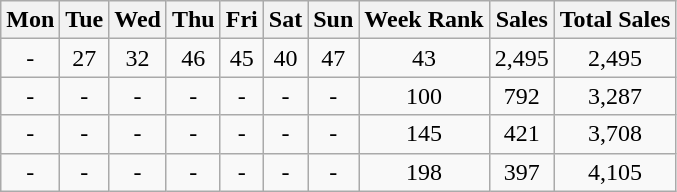<table class="wikitable">
<tr>
<th>Mon</th>
<th>Tue</th>
<th>Wed</th>
<th>Thu</th>
<th>Fri</th>
<th>Sat</th>
<th>Sun</th>
<th>Week Rank</th>
<th>Sales</th>
<th>Total Sales</th>
</tr>
<tr align="center">
<td>-</td>
<td>27</td>
<td>32</td>
<td>46</td>
<td>45</td>
<td>40</td>
<td>47</td>
<td>43</td>
<td>2,495</td>
<td>2,495</td>
</tr>
<tr align="center">
<td>-</td>
<td>-</td>
<td>-</td>
<td>-</td>
<td>-</td>
<td>-</td>
<td>-</td>
<td>100</td>
<td>792</td>
<td>3,287</td>
</tr>
<tr align="center">
<td>-</td>
<td>-</td>
<td>-</td>
<td>-</td>
<td>-</td>
<td>-</td>
<td>-</td>
<td>145</td>
<td>421</td>
<td>3,708</td>
</tr>
<tr align="center">
<td>-</td>
<td>-</td>
<td>-</td>
<td>-</td>
<td>-</td>
<td>-</td>
<td>-</td>
<td>198</td>
<td>397</td>
<td>4,105</td>
</tr>
</table>
